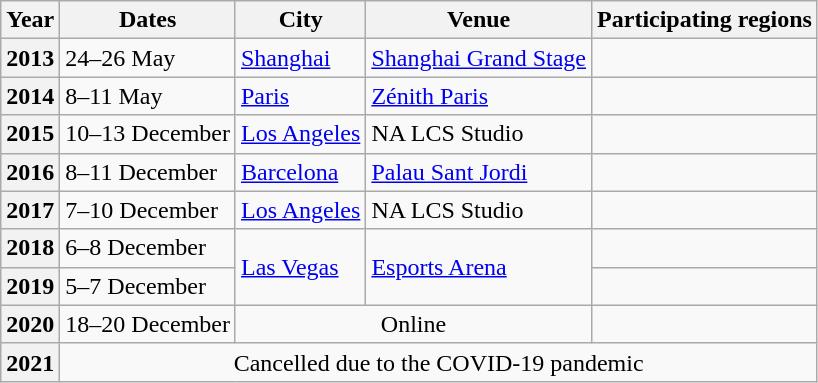<table class="wikitable">
<tr>
<th>Year</th>
<th>Dates</th>
<th>City</th>
<th>Venue</th>
<th>Participating regions</th>
</tr>
<tr>
<th>2013</th>
<td>24–26 May</td>
<td> <a href='#'>Shanghai</a></td>
<td><a href='#'>Shanghai Grand Stage</a></td>
<td></td>
</tr>
<tr>
<th>2014</th>
<td>8–11 May</td>
<td> <a href='#'>Paris</a></td>
<td><a href='#'>Zénith Paris</a></td>
<td></td>
</tr>
<tr>
<th>2015</th>
<td>10–13 December</td>
<td> <a href='#'>Los Angeles</a></td>
<td>NA LCS Studio</td>
<td></td>
</tr>
<tr>
<th>2016</th>
<td>8–11 December</td>
<td> <a href='#'>Barcelona</a></td>
<td><a href='#'>Palau Sant Jordi</a></td>
<td></td>
</tr>
<tr>
<th>2017</th>
<td>7–10 December</td>
<td> <a href='#'>Los Angeles</a></td>
<td>NA LCS Studio</td>
<td></td>
</tr>
<tr>
<th>2018</th>
<td>6–8 December</td>
<td rowspan=2"> <a href='#'>Las Vegas</a></td>
<td rowspan=2"><a href='#'>Esports Arena</a></td>
<td></td>
</tr>
<tr>
<th>2019</th>
<td>5–7 December</td>
<td></td>
</tr>
<tr>
<th>2020</th>
<td>18–20 December</td>
<td colspan="2" align="center">Online</td>
<td></td>
</tr>
<tr>
<th>2021</th>
<td colspan="4" align="center">Cancelled due to the COVID-19 pandemic</td>
</tr>
</table>
